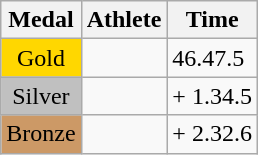<table class="wikitable">
<tr>
<th>Medal</th>
<th>Athlete</th>
<th>Time</th>
</tr>
<tr>
<td style="text-align:center;background-color:gold;">Gold</td>
<td></td>
<td>46.47.5</td>
</tr>
<tr>
<td style="text-align:center;background-color:silver;">Silver</td>
<td></td>
<td>+ 1.34.5</td>
</tr>
<tr>
<td style="text-align:center;background-color:#CC9966;">Bronze</td>
<td></td>
<td>+ 2.32.6</td>
</tr>
</table>
